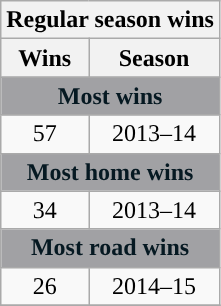<table class="wikitable" style="text-align:center">
<tr>
<th colspan="2">Regular season wins</th>
</tr>
<tr>
<th>Wins</th>
<th>Season</th>
</tr>
<tr>
<th colspan="2" style="text-align:center; background:#A1A1A4; color:#061922;">Most wins</th>
</tr>
<tr>
<td>57</td>
<td>2013–14</td>
</tr>
<tr>
<th colspan="2" style="text-align:center; background:#A1A1A4; color:#061922;">Most home wins</th>
</tr>
<tr>
<td>34</td>
<td>2013–14</td>
</tr>
<tr>
<th colspan="2" style="text-align:center; background:#A1A1A4; color:#061922;">Most road wins</th>
</tr>
<tr>
<td>26</td>
<td>2014–15</td>
</tr>
<tr>
</tr>
</table>
